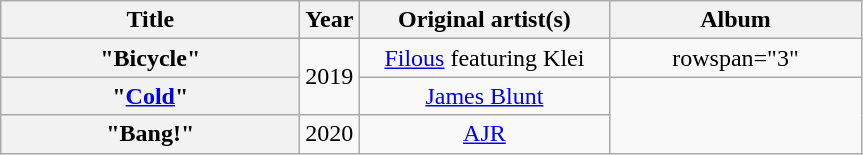<table class="wikitable plainrowheaders" style="text-align:center;">
<tr>
<th style="width:12em;">Title</th>
<th>Year</th>
<th style="width:10em;">Original artist(s)</th>
<th style="width:10em;">Album</th>
</tr>
<tr>
<th scope="row">"Bicycle"</th>
<td rowspan="2">2019</td>
<td><a href='#'>Filous</a> featuring Klei</td>
<td>rowspan="3" </td>
</tr>
<tr>
<th scope="row">"<a href='#'>Cold</a>"</th>
<td><a href='#'>James Blunt</a></td>
</tr>
<tr>
<th scope="row">"Bang!"</th>
<td>2020</td>
<td><a href='#'>AJR</a></td>
</tr>
</table>
